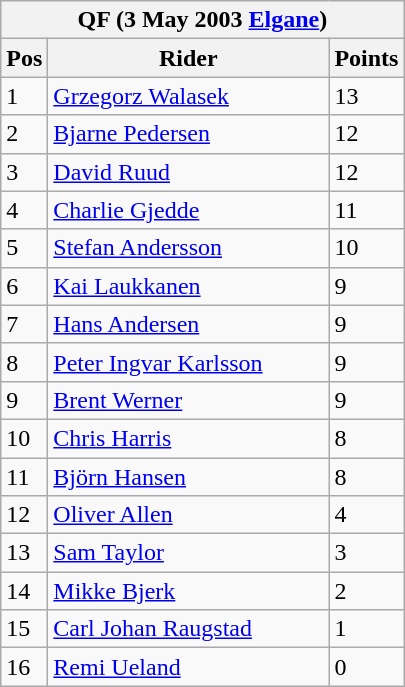<table class="wikitable">
<tr>
<th colspan="6">QF (3 May 2003  <a href='#'>Elgane</a>)</th>
</tr>
<tr>
<th width=20>Pos</th>
<th width=180>Rider</th>
<th width=40>Points</th>
</tr>
<tr>
<td>1</td>
<td style="text-align:left;"> <a href='#'>Grzegorz Walasek</a></td>
<td>13</td>
</tr>
<tr>
<td>2</td>
<td style="text-align:left;"> <a href='#'>Bjarne Pedersen</a></td>
<td>12</td>
</tr>
<tr>
<td>3</td>
<td style="text-align:left;"> <a href='#'>David Ruud</a></td>
<td>12</td>
</tr>
<tr>
<td>4</td>
<td style="text-align:left;"> <a href='#'>Charlie Gjedde</a></td>
<td>11</td>
</tr>
<tr>
<td>5</td>
<td style="text-align:left;"> <a href='#'>Stefan Andersson</a></td>
<td>10</td>
</tr>
<tr>
<td>6</td>
<td style="text-align:left;"> <a href='#'>Kai Laukkanen</a></td>
<td>9</td>
</tr>
<tr>
<td>7</td>
<td style="text-align:left;"> <a href='#'>Hans Andersen</a></td>
<td>9</td>
</tr>
<tr>
<td>8</td>
<td style="text-align:left;"> <a href='#'>Peter Ingvar Karlsson</a></td>
<td>9</td>
</tr>
<tr>
<td>9</td>
<td style="text-align:left;"> <a href='#'>Brent Werner</a></td>
<td>9</td>
</tr>
<tr>
<td>10</td>
<td style="text-align:left;"> <a href='#'>Chris Harris</a></td>
<td>8</td>
</tr>
<tr>
<td>11</td>
<td style="text-align:left;"> <a href='#'>Björn Hansen</a></td>
<td>8</td>
</tr>
<tr>
<td>12</td>
<td style="text-align:left;"> <a href='#'>Oliver Allen</a></td>
<td>4</td>
</tr>
<tr>
<td>13</td>
<td style="text-align:left;"> <a href='#'>Sam Taylor</a></td>
<td>3</td>
</tr>
<tr>
<td>14</td>
<td style="text-align:left;"> <a href='#'>Mikke Bjerk</a></td>
<td>2</td>
</tr>
<tr>
<td>15</td>
<td style="text-align:left;"> <a href='#'>Carl Johan Raugstad</a></td>
<td>1</td>
</tr>
<tr>
<td>16</td>
<td style="text-align:left;"> <a href='#'>Remi Ueland</a></td>
<td>0</td>
</tr>
</table>
